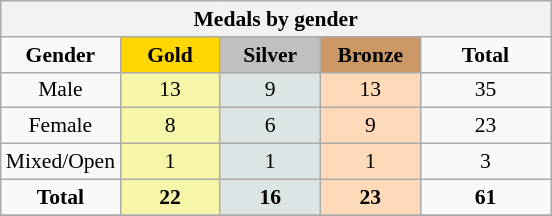<table class="wikitable" style="font-size:90%; text-align:center;">
<tr style="background:#efefef;">
<th colspan=5>Medals by gender</th>
</tr>
<tr>
<td><strong>Gender</strong></td>
<td width=60 style="background:gold;"><strong>Gold </strong></td>
<td width=60 style="background:silver;"><strong>Silver </strong></td>
<td width=60 style="background:#c96;"><strong>Bronze </strong></td>
<td width=80><strong>Total</strong></td>
</tr>
<tr>
<td>Male</td>
<td style="background:#F7F6A8">13</td>
<td style="background:#DCE5E5">9</td>
<td style="background:#FFDAB9">13</td>
<td>35</td>
</tr>
<tr>
<td>Female</td>
<td style="background:#F7F6A8">8</td>
<td style="background:#DCE5E5">6</td>
<td style="background:#FFDAB9">9</td>
<td>23</td>
</tr>
<tr>
<td>Mixed/Open</td>
<td style="background:#F7F6A8">1</td>
<td style="background:#DCE5E5">1</td>
<td style="background:#FFDAB9">1</td>
<td>3</td>
</tr>
<tr>
<td><strong>Total</strong></td>
<td style="background:#F7F6A8"><strong>22</strong></td>
<td style="background:#DCE5E5"><strong>16</strong></td>
<td style="background:#FFDAB9"><strong>23</strong></td>
<td><strong>61</strong></td>
</tr>
<tr>
</tr>
</table>
